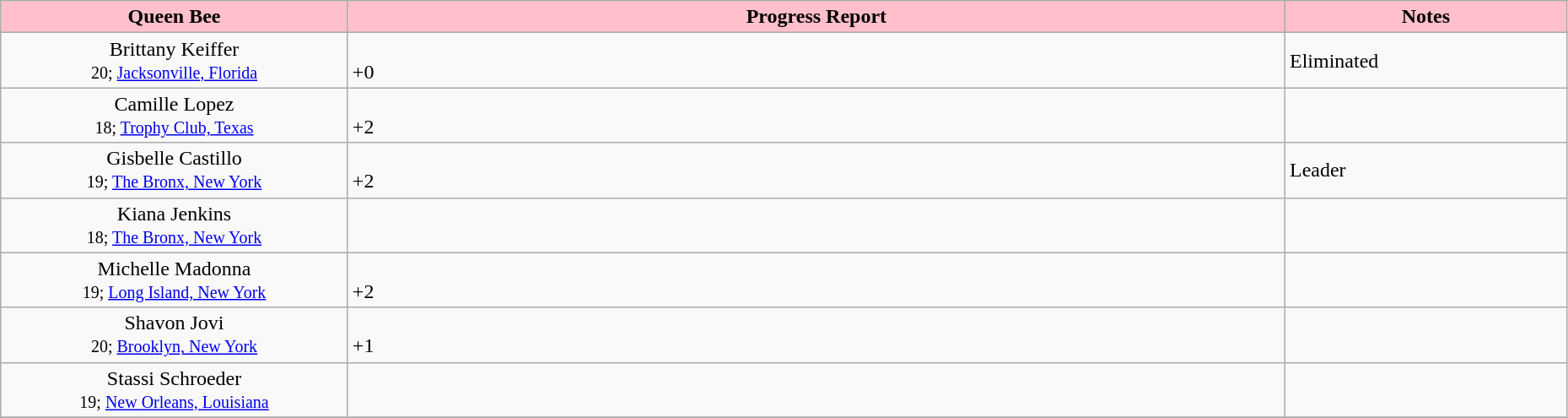<table class="wikitable" width="98%">
<tr>
<th width="125" style="background:pink;">Queen Bee</th>
<th width="350" style="background:pink;">Progress Report</th>
<th width="100" style="background:pink;">Notes</th>
</tr>
<tr>
<td style="text-align:center;">Brittany Keiffer<br><small>20; <a href='#'>Jacksonville, Florida</a></small></td>
<td><br>
 +0</td>
<td>Eliminated</td>
</tr>
<tr>
<td style="text-align:center;">Camille Lopez<br><small>18; <a href='#'>Trophy Club, Texas</a></small></td>
<td><br>





+2</td>
<td></td>
</tr>
<tr>
<td style="text-align:center;">Gisbelle Castillo<br><small>19; <a href='#'>The Bronx, New York</a></small></td>
<td><br>






 +2</td>
<td>Leader</td>
</tr>
<tr>
<td style="text-align:center;">Kiana Jenkins<br><small>18; <a href='#'>The Bronx, New York</a></small></td>
<td><br>

 

</td>
<td></td>
</tr>
<tr>
<td style="text-align:center;">Michelle Madonna<br><small>19; <a href='#'>Long Island, New York</a></small></td>
<td><br>
 



 +2</td>
<td></td>
</tr>
<tr>
<td style="text-align:center;">Shavon Jovi<br><small>20; <a href='#'>Brooklyn, New York</a></small></td>
<td><br>



 +1</td>
<td></td>
</tr>
<tr>
<td style="text-align:center;">Stassi Schroeder<br><small>19; <a href='#'>New Orleans, Louisiana</a></small></td>
<td><br>



</td>
<td></td>
</tr>
<tr>
</tr>
</table>
